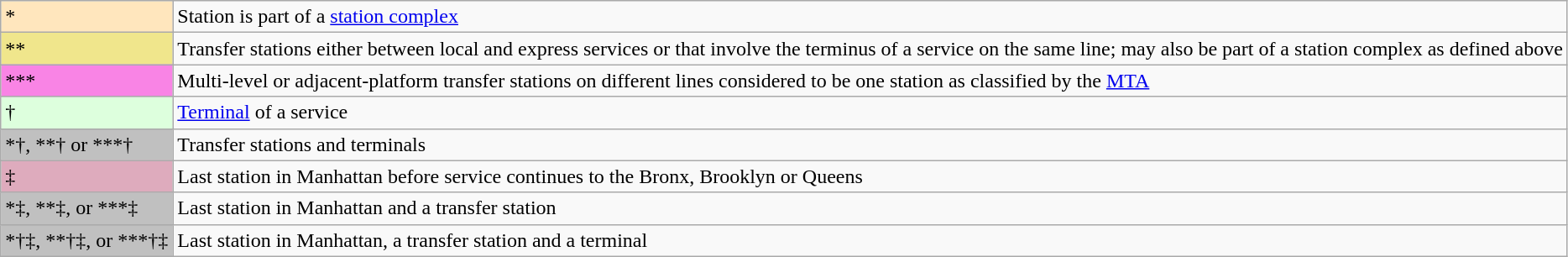<table class="wikitable" style="font-size:100%;">
<tr>
<td style="background-color:#FFE6BD">*</td>
<td>Station is part of a <a href='#'>station complex</a></td>
</tr>
<tr>
<td style="background-color:#F0E68C">**</td>
<td>Transfer stations either between local and express services or that involve the terminus of a service on the same line; may also be part of a station complex as defined above</td>
</tr>
<tr>
<td style="background-color:#F984E5">***</td>
<td>Multi-level or adjacent-platform transfer stations on different lines considered to be one station as classified by the <a href='#'>MTA</a></td>
</tr>
<tr>
<td style="background-color:#ddffdd">†</td>
<td><a href='#'>Terminal</a> of a service</td>
</tr>
<tr>
<td style="background-color:silver">*†, **† or ***†</td>
<td>Transfer stations and terminals</td>
</tr>
<tr>
<td style="background-color:#deabbd">‡</td>
<td>Last station in Manhattan before service continues to the Bronx, Brooklyn or Queens</td>
</tr>
<tr>
<td style="background-color:silver">*‡, **‡, or ***‡</td>
<td>Last station in Manhattan and a transfer station</td>
</tr>
<tr>
<td style="background-color:silver">*†‡, **†‡, or ***†‡</td>
<td>Last station in Manhattan, a transfer station and a terminal</td>
</tr>
</table>
